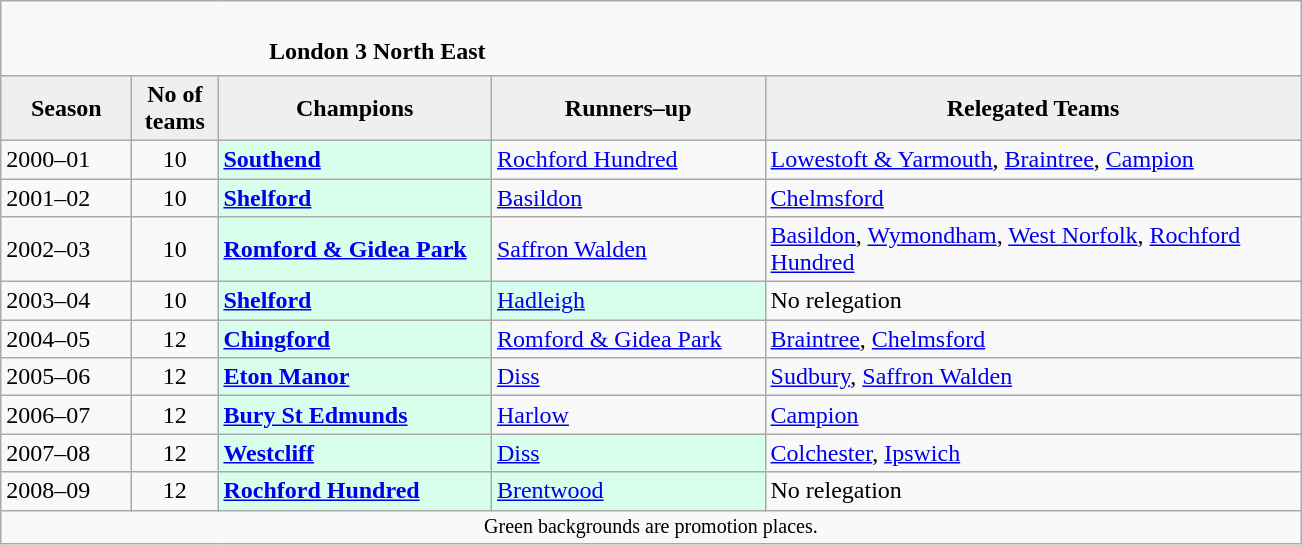<table class="wikitable" style="text-align: left;">
<tr>
<td colspan="11" cellpadding="0" cellspacing="0"><br><table border="0" style="width:100%;" cellpadding="0" cellspacing="0">
<tr>
<td style="width:20%; border:0;"></td>
<td style="border:0;"><strong>London 3 North East</strong></td>
<td style="width:20%; border:0;"></td>
</tr>
</table>
</td>
</tr>
<tr>
<th style="background:#efefef; width:80px;">Season</th>
<th style="background:#efefef; width:50px;">No of teams</th>
<th style="background:#efefef; width:175px;">Champions</th>
<th style="background:#efefef; width:175px;">Runners–up</th>
<th style="background:#efefef; width:350px;">Relegated Teams</th>
</tr>
<tr align=left>
<td>2000–01</td>
<td style="text-align: center;">10</td>
<td style="background:#d8ffeb;"><strong><a href='#'>Southend</a></strong></td>
<td><a href='#'>Rochford Hundred</a></td>
<td><a href='#'>Lowestoft & Yarmouth</a>, <a href='#'>Braintree</a>, <a href='#'>Campion</a></td>
</tr>
<tr>
<td>2001–02</td>
<td style="text-align: center;">10</td>
<td style="background:#d8ffeb;"><strong><a href='#'>Shelford</a></strong></td>
<td><a href='#'>Basildon</a></td>
<td><a href='#'>Chelmsford</a></td>
</tr>
<tr>
<td>2002–03</td>
<td style="text-align: center;">10</td>
<td style="background:#d8ffeb;"><strong><a href='#'>Romford & Gidea Park</a></strong></td>
<td><a href='#'>Saffron Walden</a></td>
<td><a href='#'>Basildon</a>, <a href='#'>Wymondham</a>, <a href='#'>West Norfolk</a>, <a href='#'>Rochford Hundred</a></td>
</tr>
<tr>
<td>2003–04</td>
<td style="text-align: center;">10</td>
<td style="background:#d8ffeb;"><strong><a href='#'>Shelford</a></strong></td>
<td style="background:#d8ffeb;"><a href='#'>Hadleigh</a></td>
<td>No relegation</td>
</tr>
<tr>
<td>2004–05</td>
<td style="text-align: center;">12</td>
<td style="background:#d8ffeb;"><strong><a href='#'>Chingford</a></strong></td>
<td><a href='#'>Romford & Gidea Park</a></td>
<td><a href='#'>Braintree</a>, <a href='#'>Chelmsford</a></td>
</tr>
<tr>
<td>2005–06</td>
<td style="text-align: center;">12</td>
<td style="background:#d8ffeb;"><strong><a href='#'>Eton Manor</a></strong></td>
<td><a href='#'>Diss</a></td>
<td><a href='#'>Sudbury</a>, <a href='#'>Saffron Walden</a></td>
</tr>
<tr>
<td>2006–07</td>
<td style="text-align: center;">12</td>
<td style="background:#d8ffeb;"><strong><a href='#'>Bury St Edmunds</a></strong></td>
<td><a href='#'>Harlow</a></td>
<td><a href='#'>Campion</a></td>
</tr>
<tr>
<td>2007–08</td>
<td style="text-align: center;">12</td>
<td style="background:#d8ffeb;"><strong><a href='#'>Westcliff</a></strong></td>
<td style="background:#d8ffeb;"><a href='#'>Diss</a></td>
<td><a href='#'>Colchester</a>, <a href='#'>Ipswich</a></td>
</tr>
<tr>
<td>2008–09</td>
<td style="text-align: center;">12</td>
<td style="background:#d8ffeb;"><strong><a href='#'>Rochford Hundred</a></strong></td>
<td style="background:#d8ffeb;"><a href='#'>Brentwood</a></td>
<td>No relegation</td>
</tr>
<tr>
<td colspan="15"  style="border:0; font-size:smaller; text-align:center;">Green backgrounds are promotion places.</td>
</tr>
</table>
